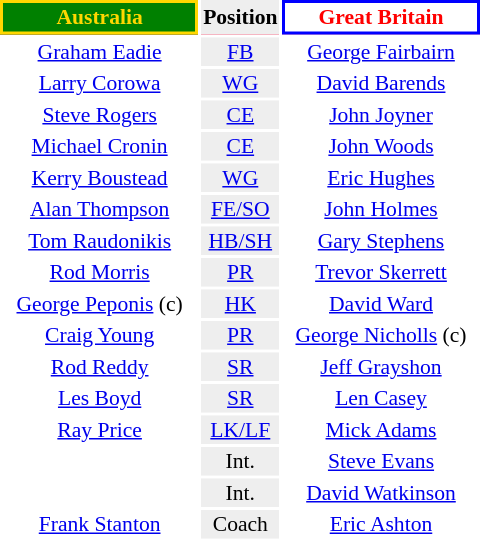<table align=right style="font-size:90%; margin-left:1em">
<tr bgcolor=#FF0033>
<th align="centre" width="126" style="border: 2px solid gold; background: green; color: gold">Australia</th>
<th align="center" style="background: #eeeeee; color: black">Position</th>
<th align="centre" width="126" style="border: 2px solid blue; background: white; color: red">Great Britain</th>
</tr>
<tr>
<td align="center"><a href='#'>Graham Eadie</a></td>
<td align="center" style="background: #eeeeee"><a href='#'>FB</a></td>
<td align="center"><a href='#'>George Fairbairn</a></td>
</tr>
<tr>
<td align="center"><a href='#'>Larry Corowa</a></td>
<td align="center" style="background: #eeeeee"><a href='#'>WG</a></td>
<td align="center"><a href='#'>David Barends</a></td>
</tr>
<tr>
<td align="center"><a href='#'>Steve Rogers</a></td>
<td align="center" style="background: #eeeeee"><a href='#'>CE</a></td>
<td align="center"><a href='#'>John Joyner</a></td>
</tr>
<tr>
<td align="center"><a href='#'>Michael Cronin</a></td>
<td align="center" style="background: #eeeeee"><a href='#'>CE</a></td>
<td align="center"><a href='#'>John Woods</a></td>
</tr>
<tr>
<td align="center"><a href='#'>Kerry Boustead</a></td>
<td align="center" style="background: #eeeeee"><a href='#'>WG</a></td>
<td align="center"><a href='#'>Eric Hughes</a></td>
</tr>
<tr>
<td align="center"><a href='#'>Alan Thompson</a></td>
<td align="center" style="background: #eeeeee"><a href='#'>FE/SO</a></td>
<td align="center"><a href='#'>John Holmes</a></td>
</tr>
<tr>
<td align="center"><a href='#'>Tom Raudonikis</a></td>
<td align="center" style="background: #eeeeee"><a href='#'>HB/SH</a></td>
<td align="center"><a href='#'>Gary Stephens</a></td>
</tr>
<tr>
<td align="center"><a href='#'>Rod Morris</a></td>
<td align="center" style="background: #eeeeee"><a href='#'>PR</a></td>
<td align="center"><a href='#'>Trevor Skerrett</a></td>
</tr>
<tr>
<td align="center"><a href='#'>George Peponis</a> (c)</td>
<td align="center" style="background: #eeeeee"><a href='#'>HK</a></td>
<td align="center"><a href='#'>David Ward</a></td>
</tr>
<tr>
<td align="center"><a href='#'>Craig Young</a></td>
<td align="center" style="background: #eeeeee"><a href='#'>PR</a></td>
<td align="center"><a href='#'>George Nicholls</a> (c)</td>
</tr>
<tr>
<td align="center"><a href='#'>Rod Reddy</a></td>
<td align="center" style="background: #eeeeee"><a href='#'>SR</a></td>
<td align="center"><a href='#'>Jeff Grayshon</a></td>
</tr>
<tr>
<td align="center"><a href='#'>Les Boyd</a></td>
<td align="center" style="background: #eeeeee"><a href='#'>SR</a></td>
<td align="center"><a href='#'>Len Casey</a></td>
</tr>
<tr>
<td align="center"><a href='#'>Ray Price</a></td>
<td align="center" style="background: #eeeeee"><a href='#'>LK/LF</a></td>
<td align="center"><a href='#'>Mick Adams</a></td>
</tr>
<tr>
<td align="center"></td>
<td align="center" style="background: #eeeeee">Int.</td>
<td align="center"><a href='#'>Steve Evans</a></td>
</tr>
<tr>
<td align="center"></td>
<td align="center" style="background: #eeeeee">Int.</td>
<td align="center"><a href='#'>David Watkinson</a></td>
</tr>
<tr>
<td align="center"><a href='#'>Frank Stanton</a></td>
<td align="center" style="background: #eeeeee">Coach</td>
<td align="center"><a href='#'>Eric Ashton</a></td>
</tr>
</table>
